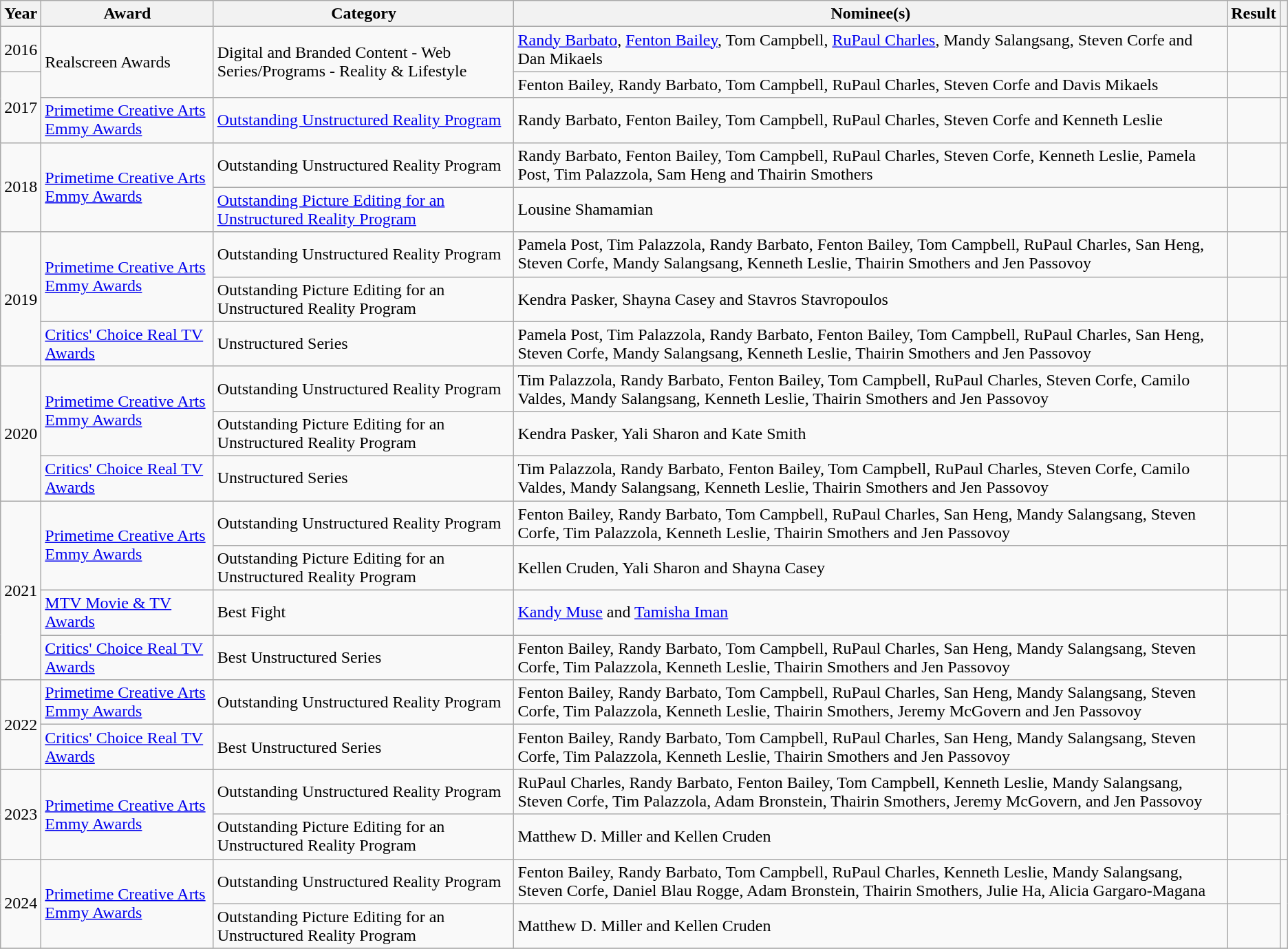<table class="wikitable sortable">
<tr>
<th scope="col">Year</th>
<th scope="col">Award</th>
<th scope="col">Category</th>
<th scope="col">Nominee(s)</th>
<th scope="col">Result</th>
<th scope="col" class="unsortable"></th>
</tr>
<tr>
<td>2016</td>
<td rowspan="2">Realscreen Awards</td>
<td rowspan="2">Digital and Branded Content - Web Series/Programs - Reality & Lifestyle</td>
<td><a href='#'>Randy Barbato</a>, <a href='#'>Fenton Bailey</a>, Tom Campbell, <a href='#'>RuPaul Charles</a>, Mandy Salangsang, Steven Corfe and Dan Mikaels</td>
<td></td>
<td></td>
</tr>
<tr>
<td rowspan="2">2017</td>
<td>Fenton Bailey, Randy Barbato, Tom Campbell, RuPaul Charles, Steven Corfe and Davis Mikaels</td>
<td></td>
<td></td>
</tr>
<tr>
<td><a href='#'>Primetime Creative Arts Emmy Awards</a></td>
<td><a href='#'>Outstanding Unstructured Reality Program</a></td>
<td>Randy Barbato, Fenton Bailey, Tom Campbell, RuPaul Charles, Steven Corfe and Kenneth Leslie</td>
<td></td>
<td></td>
</tr>
<tr>
<td rowspan="2">2018</td>
<td rowspan="2"><a href='#'>Primetime Creative Arts Emmy Awards</a></td>
<td>Outstanding Unstructured Reality Program</td>
<td>Randy Barbato, Fenton Bailey, Tom Campbell, RuPaul Charles, Steven Corfe, Kenneth Leslie, Pamela Post, Tim Palazzola, Sam Heng and Thairin Smothers</td>
<td></td>
<td></td>
</tr>
<tr>
<td><a href='#'>Outstanding Picture Editing for an Unstructured Reality Program</a></td>
<td>Lousine Shamamian</td>
<td></td>
<td></td>
</tr>
<tr>
<td rowspan="3">2019</td>
<td rowspan="2"><a href='#'>Primetime Creative Arts Emmy Awards</a></td>
<td>Outstanding Unstructured Reality Program</td>
<td>Pamela Post, Tim Palazzola, Randy Barbato, Fenton Bailey, Tom Campbell, RuPaul Charles, San Heng, Steven Corfe, Mandy Salangsang, Kenneth Leslie, Thairin Smothers and Jen Passovoy</td>
<td></td>
<td></td>
</tr>
<tr>
<td>Outstanding Picture Editing for an Unstructured Reality Program</td>
<td>Kendra Pasker, Shayna Casey and Stavros Stavropoulos </td>
<td></td>
<td></td>
</tr>
<tr>
<td><a href='#'>Critics' Choice Real TV Awards</a></td>
<td>Unstructured Series</td>
<td>Pamela Post, Tim Palazzola, Randy Barbato, Fenton Bailey, Tom Campbell, RuPaul Charles, San Heng, Steven Corfe, Mandy Salangsang, Kenneth Leslie, Thairin Smothers and Jen Passovoy</td>
<td></td>
<td></td>
</tr>
<tr>
<td rowspan="3">2020</td>
<td rowspan="2"><a href='#'>Primetime Creative Arts Emmy Awards</a></td>
<td>Outstanding Unstructured Reality Program</td>
<td>Tim Palazzola, Randy Barbato, Fenton Bailey, Tom Campbell, RuPaul Charles, Steven Corfe, Camilo Valdes, Mandy Salangsang, Kenneth Leslie, Thairin Smothers and Jen Passovoy</td>
<td></td>
<td rowspan="2"></td>
</tr>
<tr>
<td>Outstanding Picture Editing for an Unstructured Reality Program</td>
<td>Kendra Pasker, Yali Sharon and Kate Smith </td>
<td></td>
</tr>
<tr>
<td><a href='#'>Critics' Choice Real TV Awards</a></td>
<td>Unstructured Series</td>
<td>Tim Palazzola, Randy Barbato, Fenton Bailey, Tom Campbell, RuPaul Charles, Steven Corfe, Camilo Valdes, Mandy Salangsang, Kenneth Leslie, Thairin Smothers and Jen Passovoy</td>
<td></td>
<td></td>
</tr>
<tr>
<td rowspan="4">2021</td>
<td rowspan="2"><a href='#'>Primetime Creative Arts Emmy Awards</a></td>
<td>Outstanding Unstructured Reality Program</td>
<td>Fenton Bailey, Randy Barbato, Tom Campbell, RuPaul Charles, San Heng, Mandy Salangsang, Steven Corfe, Tim Palazzola, Kenneth Leslie, Thairin Smothers and Jen Passovoy</td>
<td></td>
<td></td>
</tr>
<tr>
<td>Outstanding Picture Editing for an Unstructured Reality Program</td>
<td>Kellen Cruden, Yali Sharon and Shayna Casey </td>
<td></td>
<td></td>
</tr>
<tr>
<td><a href='#'>MTV Movie & TV Awards</a></td>
<td>Best Fight</td>
<td><a href='#'>Kandy Muse</a> and <a href='#'>Tamisha Iman</a></td>
<td></td>
<td></td>
</tr>
<tr>
<td><a href='#'>Critics' Choice Real TV Awards</a></td>
<td>Best Unstructured Series</td>
<td>Fenton Bailey, Randy Barbato, Tom Campbell, RuPaul Charles, San Heng, Mandy Salangsang, Steven Corfe, Tim Palazzola, Kenneth Leslie, Thairin Smothers and Jen Passovoy</td>
<td></td>
<td></td>
</tr>
<tr>
<td rowspan="2">2022</td>
<td><a href='#'>Primetime Creative Arts Emmy Awards</a></td>
<td>Outstanding Unstructured Reality Program</td>
<td>Fenton Bailey, Randy Barbato, Tom Campbell, RuPaul Charles, San Heng, Mandy Salangsang, Steven Corfe, Tim Palazzola, Kenneth Leslie, Thairin Smothers, Jeremy McGovern and Jen Passovoy</td>
<td></td>
<td></td>
</tr>
<tr>
<td><a href='#'>Critics' Choice Real TV Awards</a></td>
<td>Best Unstructured Series</td>
<td>Fenton Bailey, Randy Barbato, Tom Campbell, RuPaul Charles, San Heng, Mandy Salangsang, Steven Corfe, Tim Palazzola, Kenneth Leslie, Thairin Smothers and Jen Passovoy</td>
<td></td>
<td></td>
</tr>
<tr>
<td rowspan="2">2023</td>
<td rowspan="2"><a href='#'>Primetime Creative Arts Emmy Awards</a></td>
<td>Outstanding Unstructured Reality Program</td>
<td>RuPaul Charles, Randy Barbato, Fenton Bailey, Tom Campbell, Kenneth Leslie, Mandy Salangsang, Steven Corfe, Tim Palazzola, Adam Bronstein, Thairin Smothers, Jeremy McGovern, and Jen Passovoy</td>
<td></td>
<td rowspan="2"></td>
</tr>
<tr>
<td>Outstanding Picture Editing for an Unstructured Reality Program</td>
<td>Matthew D. Miller and Kellen Cruden </td>
<td></td>
</tr>
<tr>
<td rowspan="2">2024</td>
<td rowspan="2"><a href='#'>Primetime Creative Arts Emmy Awards</a></td>
<td>Outstanding Unstructured Reality Program</td>
<td>Fenton Bailey, Randy Barbato, Tom Campbell, RuPaul Charles, Kenneth Leslie, Mandy Salangsang, Steven Corfe, Daniel Blau Rogge, Adam Bronstein, Thairin Smothers, Julie Ha, Alicia Gargaro-Magana</td>
<td></td>
<td rowspan="2"></td>
</tr>
<tr>
<td>Outstanding Picture Editing for an Unstructured Reality Program</td>
<td>Matthew D. Miller and Kellen Cruden </td>
<td></td>
</tr>
<tr>
</tr>
</table>
